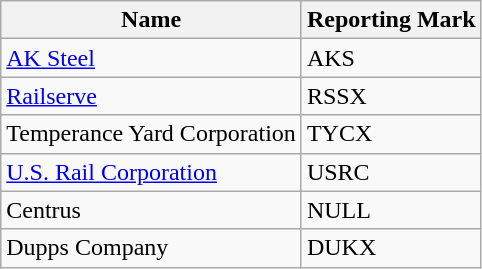<table class="wikitable sortable">
<tr>
<th scope="col">Name</th>
<th scope="col">Reporting Mark</th>
</tr>
<tr>
<td><a href='#'>AK Steel</a></td>
<td>AKS</td>
</tr>
<tr>
<td><a href='#'>Railserve</a></td>
<td>RSSX</td>
</tr>
<tr>
<td>Temperance Yard Corporation</td>
<td>TYCX</td>
</tr>
<tr>
<td><a href='#'>U.S. Rail Corporation</a></td>
<td>USRC</td>
</tr>
<tr>
<td>Centrus</td>
<td>NULL</td>
</tr>
<tr>
<td>Dupps Company</td>
<td>DUKX</td>
</tr>
</table>
